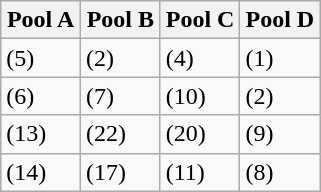<table class="wikitable">
<tr>
<th width=25%>Pool A</th>
<th width=25%>Pool B</th>
<th width=25%>Pool C</th>
<th width=25%>Pool D</th>
</tr>
<tr>
<td> (5)</td>
<td> (2)</td>
<td> (4)</td>
<td> (1)</td>
</tr>
<tr>
<td> (6)</td>
<td> (7)</td>
<td> (10)</td>
<td> (2)</td>
</tr>
<tr>
<td> (13)</td>
<td> (22)</td>
<td> (20)</td>
<td> (9)</td>
</tr>
<tr>
<td> (14)</td>
<td> (17)</td>
<td> (11)</td>
<td> (8)</td>
</tr>
</table>
